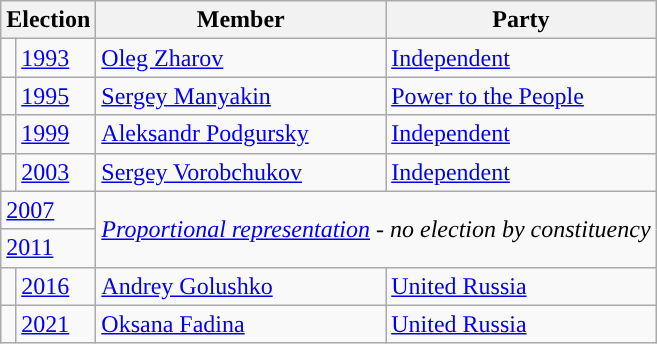<table class="wikitable">
<tr>
<th colspan="2">Election</th>
<th>Member</th>
<th>Party</th>
</tr>
<tr>
<td style="background-color:"></td>
<td><a href='#'>1993</a></td>
<td><a href='#'>Oleg Zharov</a></td>
<td><a href='#'>Independent</a></td>
</tr>
<tr>
<td style="background-color:"></td>
<td><a href='#'>1995</a></td>
<td><a href='#'>Sergey Manyakin</a></td>
<td><a href='#'>Power to the People</a></td>
</tr>
<tr>
<td style="background-color:"></td>
<td><a href='#'>1999</a></td>
<td><a href='#'>Aleksandr Podgursky</a></td>
<td><a href='#'>Independent</a></td>
</tr>
<tr>
<td style="background-color:"></td>
<td><a href='#'>2003</a></td>
<td><a href='#'>Sergey Vorobchukov</a></td>
<td><a href='#'>Independent</a></td>
</tr>
<tr>
<td colspan=2><a href='#'>2007</a></td>
<td colspan=2 rowspan=2><em><a href='#'>Proportional representation</a> - no election by constituency</em></td>
</tr>
<tr>
<td colspan=2><a href='#'>2011</a></td>
</tr>
<tr>
<td style="background-color: "></td>
<td><a href='#'>2016</a></td>
<td><a href='#'>Andrey Golushko</a></td>
<td><a href='#'>United Russia</a></td>
</tr>
<tr>
<td style="background-color: "></td>
<td><a href='#'>2021</a></td>
<td><a href='#'>Oksana Fadina</a></td>
<td><a href='#'>United Russia</a></td>
</tr>
</table>
